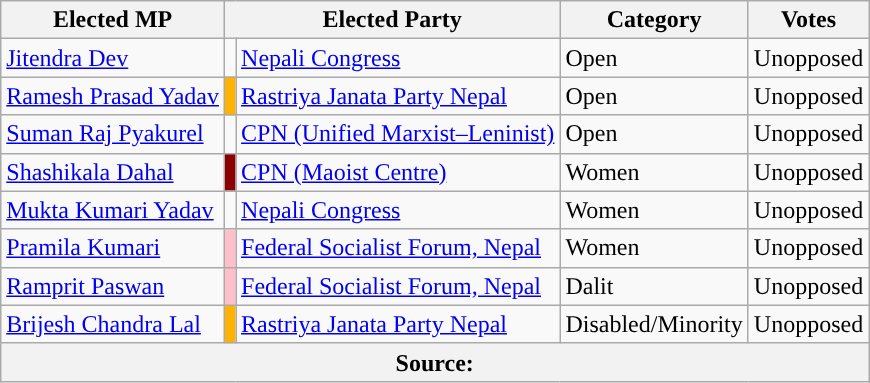<table class="wikitable sortable">
<tr>
<th>Elected MP</th>
<th colspan="2">Elected Party</th>
<th>Category</th>
<th>Votes</th>
</tr>
<tr>
<td><a href='#'>Jitendra Dev</a></td>
<td></td>
<td><a href='#'>Nepali Congress</a></td>
<td>Open</td>
<td>Unopposed</td>
</tr>
<tr>
<td><a href='#'>Ramesh Prasad Yadav</a></td>
<td bgcolor="FFb300"></td>
<td><a href='#'>Rastriya Janata Party Nepal</a></td>
<td>Open</td>
<td>Unopposed</td>
</tr>
<tr>
<td><a href='#'>Suman Raj Pyakurel</a></td>
<td></td>
<td><a href='#'>CPN (Unified Marxist–Leninist)</a></td>
<td>Open</td>
<td>Unopposed</td>
</tr>
<tr>
<td><a href='#'>Shashikala Dahal</a></td>
<td bgcolor="8B0000"></td>
<td><a href='#'>CPN (Maoist Centre)</a></td>
<td>Women</td>
<td>Unopposed</td>
</tr>
<tr>
<td><a href='#'>Mukta Kumari Yadav</a></td>
<td></td>
<td><a href='#'>Nepali Congress</a></td>
<td>Women</td>
<td>Unopposed</td>
</tr>
<tr>
<td><a href='#'>Pramila Kumari</a></td>
<td bgcolor="FFC0CB"></td>
<td><a href='#'>Federal Socialist Forum, Nepal</a></td>
<td>Women</td>
<td>Unopposed</td>
</tr>
<tr>
<td><a href='#'>Ramprit Paswan</a></td>
<td bgcolor="FFC0CB"></td>
<td><a href='#'>Federal Socialist Forum, Nepal</a></td>
<td>Dalit</td>
<td>Unopposed</td>
</tr>
<tr>
<td><a href='#'>Brijesh Chandra Lal</a></td>
<td bgcolor="FFb300"></td>
<td><a href='#'>Rastriya Janata Party Nepal</a></td>
<td>Disabled/Minority</td>
<td>Unopposed</td>
</tr>
<tr>
<th colspan="5">Source: </th>
</tr>
</table>
